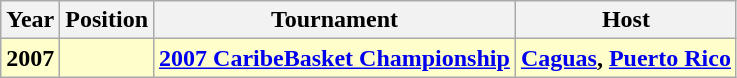<table class="wikitable">
<tr>
<th>Year</th>
<th>Position</th>
<th>Tournament</th>
<th>Host</th>
</tr>
<tr style="background:#ffc; text-align:center;">
<td><strong>2007</strong></td>
<td></td>
<td><strong><a href='#'>2007 CaribeBasket Championship</a></strong></td>
<td><strong><a href='#'>Caguas</a>, <a href='#'>Puerto Rico</a></strong></td>
</tr>
</table>
